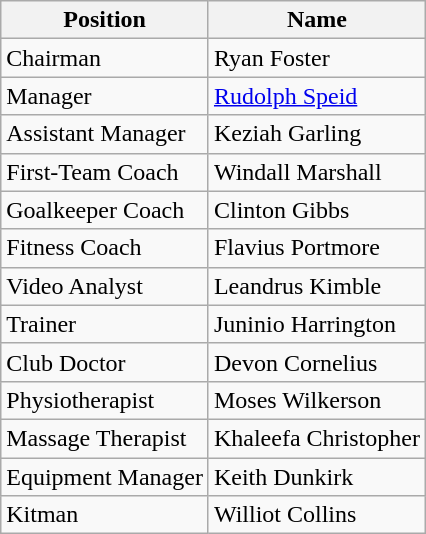<table class="wikitable">
<tr>
<th>Position</th>
<th>Name</th>
</tr>
<tr>
<td>Chairman</td>
<td> Ryan Foster</td>
</tr>
<tr>
<td>Manager</td>
<td> <a href='#'>Rudolph Speid</a></td>
</tr>
<tr>
<td>Assistant Manager</td>
<td> Keziah Garling</td>
</tr>
<tr>
<td>First-Team Coach</td>
<td> Windall Marshall</td>
</tr>
<tr>
<td>Goalkeeper Coach</td>
<td> Clinton Gibbs</td>
</tr>
<tr>
<td>Fitness Coach</td>
<td> Flavius Portmore</td>
</tr>
<tr>
<td>Video Analyst</td>
<td> Leandrus Kimble</td>
</tr>
<tr>
<td>Trainer</td>
<td> Juninio Harrington</td>
</tr>
<tr>
<td>Club Doctor</td>
<td> Devon Cornelius</td>
</tr>
<tr>
<td>Physiotherapist</td>
<td> Moses Wilkerson</td>
</tr>
<tr>
<td>Massage Therapist</td>
<td> Khaleefa Christopher</td>
</tr>
<tr>
<td>Equipment Manager</td>
<td> Keith Dunkirk</td>
</tr>
<tr>
<td>Kitman</td>
<td> Williot Collins</td>
</tr>
</table>
